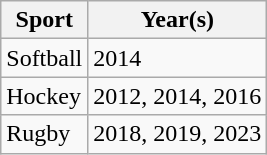<table class="wikitable">
<tr>
<th>Sport</th>
<th>Year(s)</th>
</tr>
<tr>
<td>Softball</td>
<td>2014</td>
</tr>
<tr>
<td>Hockey</td>
<td>2012, 2014, 2016</td>
</tr>
<tr>
<td>Rugby</td>
<td>2018, 2019, 2023</td>
</tr>
</table>
